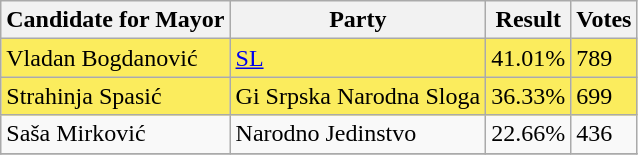<table class=wikitable>
<tr>
<th>Candidate for Mayor</th>
<th>Party</th>
<th>Result</th>
<th>Votes</th>
</tr>
<tr>
<td style="background:#FBEC5D;">Vladan Bogdanović</td>
<td style="background:#FBEC5D;"><a href='#'>SL</a></td>
<td style="background:#FBEC5D;">41.01%</td>
<td style="background:#FBEC5D;">789</td>
</tr>
<tr>
<td style="background:#FBEC5D;">Strahinja Spasić</td>
<td style="background:#FBEC5D;">Gi Srpska Narodna Sloga</td>
<td style="background:#FBEC5D;">36.33%</td>
<td style="background:#FBEC5D;">699</td>
</tr>
<tr>
<td>Saša Mirković</td>
<td>Narodno Jedinstvo</td>
<td>22.66%</td>
<td>436</td>
</tr>
<tr>
</tr>
</table>
